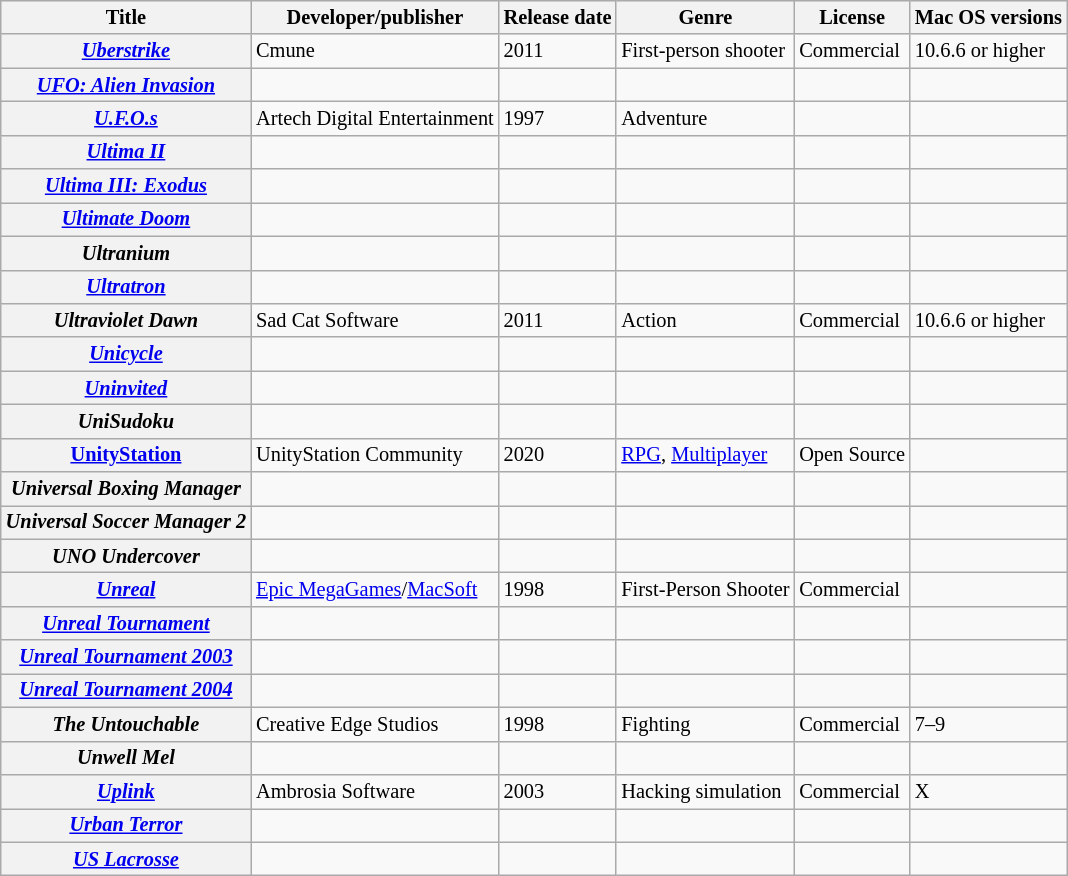<table class="wikitable sortable" style="font-size: 85%; text-align: left;">
<tr style="background: #ececec">
<th>Title</th>
<th>Developer/publisher</th>
<th>Release date</th>
<th>Genre</th>
<th>License</th>
<th>Mac OS versions</th>
</tr>
<tr>
<th><em><a href='#'>Uberstrike</a></em></th>
<td>Cmune</td>
<td>2011</td>
<td>First-person shooter</td>
<td>Commercial</td>
<td>10.6.6 or higher</td>
</tr>
<tr>
<th><em><a href='#'>UFO: Alien Invasion</a></em></th>
<td></td>
<td></td>
<td></td>
<td></td>
<td></td>
</tr>
<tr>
<th><em><a href='#'>U.F.O.s</a></em></th>
<td>Artech Digital Entertainment</td>
<td>1997</td>
<td>Adventure</td>
<td></td>
<td></td>
</tr>
<tr>
<th><em><a href='#'>Ultima II</a></em></th>
<td></td>
<td></td>
<td></td>
<td></td>
<td></td>
</tr>
<tr>
<th><em><a href='#'>Ultima III: Exodus</a></em></th>
<td></td>
<td></td>
<td></td>
<td></td>
<td></td>
</tr>
<tr>
<th><em><a href='#'>Ultimate Doom</a></em></th>
<td></td>
<td></td>
<td></td>
<td></td>
<td></td>
</tr>
<tr>
<th><em>Ultranium</em></th>
<td></td>
<td></td>
<td></td>
<td></td>
<td></td>
</tr>
<tr>
<th><em><a href='#'>Ultratron</a></em></th>
<td></td>
<td></td>
<td></td>
<td></td>
<td></td>
</tr>
<tr>
<th><em>Ultraviolet Dawn</em></th>
<td>Sad Cat Software</td>
<td>2011</td>
<td>Action</td>
<td>Commercial</td>
<td>10.6.6 or higher</td>
</tr>
<tr>
<th><em><a href='#'>Unicycle</a></em></th>
<td></td>
<td></td>
<td></td>
<td></td>
<td></td>
</tr>
<tr>
<th><em><a href='#'>Uninvited</a></em></th>
<td></td>
<td></td>
<td></td>
<td></td>
<td></td>
</tr>
<tr>
<th><em>UniSudoku</em></th>
<td></td>
<td></td>
<td></td>
<td></td>
<td></td>
</tr>
<tr>
<th><a href='#'>UnityStation</a></th>
<td>UnityStation Community</td>
<td>2020</td>
<td><a href='#'>RPG</a>, <a href='#'>Multiplayer</a></td>
<td>Open Source</td>
<td></td>
</tr>
<tr>
<th><em>Universal Boxing Manager</em></th>
<td></td>
<td></td>
<td></td>
<td></td>
<td></td>
</tr>
<tr>
<th><em>Universal Soccer Manager 2</em></th>
<td></td>
<td></td>
<td></td>
<td></td>
<td></td>
</tr>
<tr>
<th><em>UNO Undercover</em></th>
<td></td>
<td></td>
<td></td>
<td></td>
<td></td>
</tr>
<tr>
<th><em><a href='#'>Unreal</a></em></th>
<td><a href='#'>Epic MegaGames</a>/<a href='#'>MacSoft</a></td>
<td>1998</td>
<td>First-Person Shooter</td>
<td>Commercial</td>
<td></td>
</tr>
<tr>
<th><em><a href='#'>Unreal Tournament</a></em></th>
<td></td>
<td></td>
<td></td>
<td></td>
<td></td>
</tr>
<tr>
<th><em><a href='#'>Unreal Tournament 2003</a></em></th>
<td></td>
<td></td>
<td></td>
<td></td>
<td></td>
</tr>
<tr>
<th><em><a href='#'>Unreal Tournament 2004</a></em></th>
<td></td>
<td></td>
<td></td>
<td></td>
<td></td>
</tr>
<tr>
<th><em>The Untouchable</em></th>
<td>Creative Edge Studios</td>
<td>1998</td>
<td>Fighting</td>
<td>Commercial</td>
<td>7–9</td>
</tr>
<tr>
<th><em>Unwell Mel</em></th>
<td></td>
<td></td>
<td></td>
<td></td>
<td></td>
</tr>
<tr>
<th><em><a href='#'>Uplink</a></em></th>
<td>Ambrosia Software</td>
<td>2003</td>
<td>Hacking simulation</td>
<td>Commercial</td>
<td>X</td>
</tr>
<tr>
<th><em><a href='#'>Urban Terror</a></em></th>
<td></td>
<td></td>
<td></td>
<td></td>
<td></td>
</tr>
<tr>
<th><em><a href='#'>US Lacrosse</a></em></th>
<td></td>
<td></td>
<td></td>
<td></td>
<td></td>
</tr>
</table>
